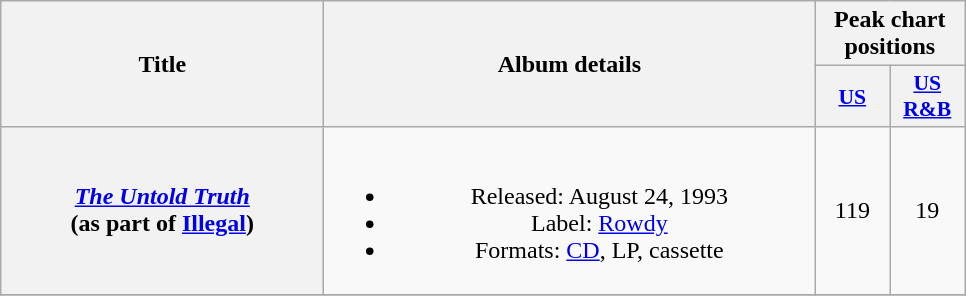<table class="wikitable plainrowheaders" style="text-align:center;">
<tr>
<th scope="col" rowspan="2" style="width:13em;">Title</th>
<th scope="col" rowspan="2" style="width:20em;">Album details</th>
<th scope="col" colspan="2">Peak chart positions</th>
</tr>
<tr>
<th scope="col" style="width:3em;font-size:90%;"><a href='#'>US</a><br></th>
<th scope="col" style="width:3em;font-size:90%;"><a href='#'>US<br>R&B</a><br></th>
</tr>
<tr>
<th scope="row"><em><a href='#'>The Untold Truth</a></em><br><span>(as part of <a href='#'>Illegal</a>)</span></th>
<td><br><ul><li>Released: August 24, 1993</li><li>Label: <a href='#'>Rowdy</a></li><li>Formats: <a href='#'>CD</a>, LP, cassette</li></ul></td>
<td>119</td>
<td>19</td>
</tr>
<tr>
</tr>
</table>
